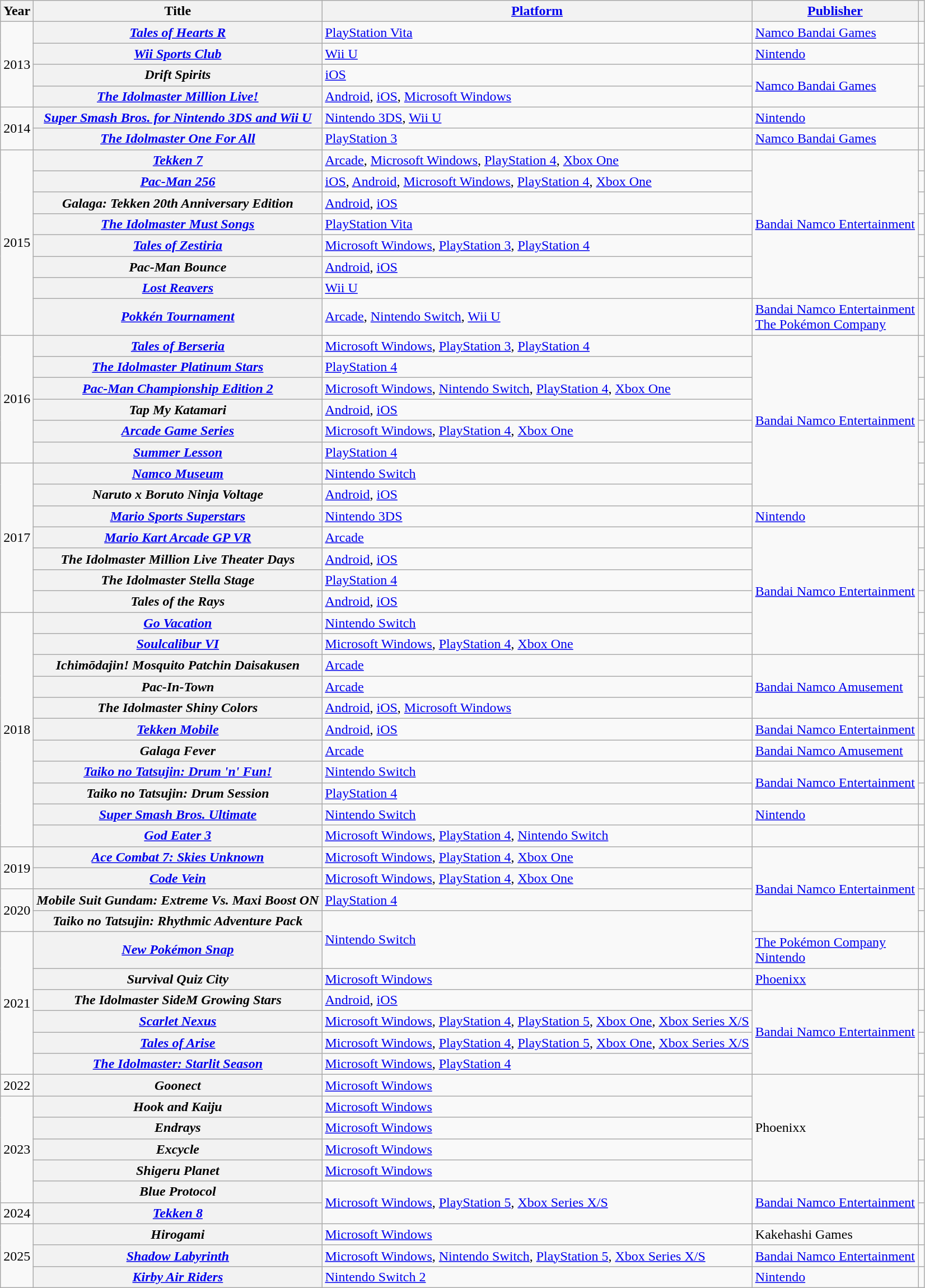<table class="wikitable sortable plainrowheaders">
<tr>
<th scope="col">Year</th>
<th scope="col">Title</th>
<th scope="col"><a href='#'>Platform</a></th>
<th scope="col"><a href='#'>Publisher</a></th>
<th scope="col" class="unsortable"></th>
</tr>
<tr>
<td rowspan="4" style="text-align: center;">2013</td>
<th scope="row"><em><a href='#'>Tales of Hearts R</a></em></th>
<td><a href='#'>PlayStation Vita</a></td>
<td><a href='#'>Namco Bandai Games</a></td>
<td></td>
</tr>
<tr>
<th scope="row"><em><a href='#'>Wii Sports Club</a></em></th>
<td><a href='#'>Wii U</a></td>
<td><a href='#'>Nintendo</a></td>
<td></td>
</tr>
<tr>
<th scope="row"><em>Drift Spirits</em></th>
<td><a href='#'>iOS</a></td>
<td rowspan="2"><a href='#'>Namco Bandai Games</a></td>
<td></td>
</tr>
<tr>
<th scope="row"><em><a href='#'>The Idolmaster Million Live!</a></em></th>
<td><a href='#'>Android</a>, <a href='#'>iOS</a>, <a href='#'>Microsoft Windows</a></td>
<td></td>
</tr>
<tr>
<td rowspan="2" style="text-align: center;">2014</td>
<th scope="row"><em><a href='#'>Super Smash Bros. for Nintendo 3DS and Wii U</a></em></th>
<td><a href='#'>Nintendo 3DS</a>, <a href='#'>Wii U</a></td>
<td><a href='#'>Nintendo</a></td>
<td></td>
</tr>
<tr>
<th scope="row"><em><a href='#'>The Idolmaster One For All</a></em></th>
<td><a href='#'>PlayStation 3</a></td>
<td><a href='#'>Namco Bandai Games</a></td>
<td></td>
</tr>
<tr>
<td rowspan="8" style="text-align: center;">2015</td>
<th scope="row"><em><a href='#'>Tekken 7</a></em></th>
<td><a href='#'>Arcade</a>, <a href='#'>Microsoft Windows</a>, <a href='#'>PlayStation 4</a>, <a href='#'>Xbox One</a></td>
<td rowspan="7"><a href='#'>Bandai Namco Entertainment</a></td>
<td></td>
</tr>
<tr>
<th scope="row"><em><a href='#'>Pac-Man 256</a></em></th>
<td><a href='#'>iOS</a>, <a href='#'>Android</a>, <a href='#'>Microsoft Windows</a>, <a href='#'>PlayStation 4</a>, <a href='#'>Xbox One</a></td>
<td></td>
</tr>
<tr>
<th scope="row"><em>Galaga: Tekken 20th Anniversary Edition</em></th>
<td><a href='#'>Android</a>, <a href='#'>iOS</a></td>
<td></td>
</tr>
<tr>
<th scope="row"><em><a href='#'>The Idolmaster Must Songs</a></em></th>
<td><a href='#'>PlayStation Vita</a></td>
<td></td>
</tr>
<tr>
<th scope="row"><em><a href='#'>Tales of Zestiria</a></em></th>
<td><a href='#'>Microsoft Windows</a>, <a href='#'>PlayStation 3</a>, <a href='#'>PlayStation 4</a></td>
<td></td>
</tr>
<tr>
<th scope="row"><em>Pac-Man Bounce</em></th>
<td><a href='#'>Android</a>, <a href='#'>iOS</a></td>
<td></td>
</tr>
<tr>
<th scope="row"><em><a href='#'>Lost Reavers</a></em></th>
<td><a href='#'>Wii U</a></td>
<td></td>
</tr>
<tr>
<th scope="row"><em><a href='#'>Pokkén Tournament</a></em></th>
<td><a href='#'>Arcade</a>, <a href='#'>Nintendo Switch</a>, <a href='#'>Wii U</a></td>
<td><a href='#'>Bandai Namco Entertainment</a><br><a href='#'>The Pokémon Company</a></td>
<td></td>
</tr>
<tr>
<td rowspan="6" style="text-align: center;">2016</td>
<th scope="row"><em><a href='#'>Tales of Berseria</a></em></th>
<td><a href='#'>Microsoft Windows</a>, <a href='#'>PlayStation 3</a>, <a href='#'>PlayStation 4</a></td>
<td rowspan="8"><a href='#'>Bandai Namco Entertainment</a></td>
<td></td>
</tr>
<tr>
<th scope="row"><em><a href='#'>The Idolmaster Platinum Stars</a></em></th>
<td><a href='#'>PlayStation 4</a></td>
<td></td>
</tr>
<tr>
<th scope="row"><em><a href='#'>Pac-Man Championship Edition 2</a></em></th>
<td><a href='#'>Microsoft Windows</a>, <a href='#'>Nintendo Switch</a>, <a href='#'>PlayStation 4</a>, <a href='#'>Xbox One</a></td>
<td></td>
</tr>
<tr>
<th scope="row"><em>Tap My Katamari</em></th>
<td><a href='#'>Android</a>, <a href='#'>iOS</a></td>
<td></td>
</tr>
<tr>
<th scope="row"><em><a href='#'>Arcade Game Series</a></em></th>
<td><a href='#'>Microsoft Windows</a>, <a href='#'>PlayStation 4</a>, <a href='#'>Xbox One</a></td>
<td></td>
</tr>
<tr>
<th scope="row"><em><a href='#'>Summer Lesson</a></em></th>
<td><a href='#'>PlayStation 4</a></td>
<td></td>
</tr>
<tr>
<td rowspan="7" style="text-align: center;">2017</td>
<th scope="row"><em><a href='#'>Namco Museum</a></em></th>
<td><a href='#'>Nintendo Switch</a></td>
<td></td>
</tr>
<tr>
<th scope="row"><em>Naruto x Boruto Ninja Voltage</em></th>
<td><a href='#'>Android</a>, <a href='#'>iOS</a></td>
<td></td>
</tr>
<tr>
<th scope="row"><em><a href='#'>Mario Sports Superstars</a></em></th>
<td><a href='#'>Nintendo 3DS</a></td>
<td><a href='#'>Nintendo</a></td>
<td></td>
</tr>
<tr>
<th scope="row"><em><a href='#'>Mario Kart Arcade GP VR</a></em></th>
<td><a href='#'>Arcade</a></td>
<td rowspan="6"><a href='#'>Bandai Namco Entertainment</a></td>
<td></td>
</tr>
<tr>
<th scope="row"><em>The Idolmaster Million Live Theater Days</em></th>
<td><a href='#'>Android</a>, <a href='#'>iOS</a></td>
<td></td>
</tr>
<tr>
<th scope="row"><em>The Idolmaster Stella Stage</em></th>
<td><a href='#'>PlayStation 4</a></td>
<td></td>
</tr>
<tr>
<th scope="row"><em>Tales of the Rays</em></th>
<td><a href='#'>Android</a>, <a href='#'>iOS</a></td>
<td></td>
</tr>
<tr>
<td rowspan="11" style="text-align: center;">2018</td>
<th scope="row"><em><a href='#'>Go Vacation</a></em></th>
<td><a href='#'>Nintendo Switch</a></td>
<td></td>
</tr>
<tr>
<th scope="row"><em><a href='#'>Soulcalibur VI</a></em></th>
<td><a href='#'>Microsoft Windows</a>, <a href='#'>PlayStation 4</a>, <a href='#'>Xbox One</a></td>
<td></td>
</tr>
<tr>
<th scope="row"><em>Ichimōdajin! Mosquito Patchin Daisakusen</em></th>
<td><a href='#'>Arcade</a></td>
<td rowspan="3"><a href='#'>Bandai Namco Amusement</a></td>
<td></td>
</tr>
<tr>
<th scope="row"><em>Pac-In-Town</em></th>
<td><a href='#'>Arcade</a></td>
<td></td>
</tr>
<tr>
<th scope="row"><em>The Idolmaster Shiny Colors</em></th>
<td><a href='#'>Android</a>, <a href='#'>iOS</a>, <a href='#'>Microsoft Windows</a></td>
<td></td>
</tr>
<tr>
<th scope="row"><em><a href='#'>Tekken Mobile</a></em></th>
<td><a href='#'>Android</a>, <a href='#'>iOS</a></td>
<td><a href='#'>Bandai Namco Entertainment</a></td>
<td></td>
</tr>
<tr>
<th scope="row"><em>Galaga Fever</em></th>
<td><a href='#'>Arcade</a></td>
<td><a href='#'>Bandai Namco Amusement</a></td>
<td></td>
</tr>
<tr>
<th scope="row"><em><a href='#'>Taiko no Tatsujin: Drum 'n' Fun!</a></em></th>
<td><a href='#'>Nintendo Switch</a></td>
<td rowspan="2"><a href='#'>Bandai Namco Entertainment</a></td>
<td></td>
</tr>
<tr>
<th scope="row"><em>Taiko no Tatsujin: Drum Session</em></th>
<td><a href='#'>PlayStation 4</a></td>
<td></td>
</tr>
<tr>
<th scope="row"><em><a href='#'>Super Smash Bros. Ultimate</a></em></th>
<td><a href='#'>Nintendo Switch</a></td>
<td><a href='#'>Nintendo</a></td>
<td></td>
</tr>
<tr>
<th scope="row"><em><a href='#'>God Eater 3</a></em></th>
<td><a href='#'>Microsoft Windows</a>, <a href='#'>PlayStation 4</a>, <a href='#'>Nintendo Switch</a></td>
<td></td>
<td></td>
</tr>
<tr>
<td rowspan="2" style="text-align: center;">2019</td>
<th scope="row"><em><a href='#'>Ace Combat 7: Skies Unknown</a></em></th>
<td><a href='#'>Microsoft Windows</a>, <a href='#'>PlayStation 4</a>, <a href='#'>Xbox One</a></td>
<td rowspan="4"><a href='#'>Bandai Namco Entertainment</a></td>
<td></td>
</tr>
<tr>
<th scope="row"><em><a href='#'>Code Vein</a></em></th>
<td><a href='#'>Microsoft Windows</a>, <a href='#'>PlayStation 4</a>, <a href='#'>Xbox One</a></td>
<td></td>
</tr>
<tr>
<td rowspan="2" style="text-align: center;">2020</td>
<th scope="row"><em>Mobile Suit Gundam: Extreme Vs. Maxi Boost ON</em></th>
<td><a href='#'>PlayStation 4</a></td>
<td></td>
</tr>
<tr>
<th scope="row"><em>Taiko no Tatsujin: Rhythmic Adventure Pack</em></th>
<td rowspan="2"><a href='#'>Nintendo Switch</a></td>
<td></td>
</tr>
<tr>
<td rowspan="6" style="text-align: center;">2021</td>
<th scope="row"><em><a href='#'>New Pokémon Snap</a></em></th>
<td><a href='#'>The Pokémon Company</a><br><a href='#'>Nintendo</a></td>
<td></td>
</tr>
<tr>
<th scope="row"><em>Survival Quiz City</em></th>
<td><a href='#'>Microsoft Windows</a></td>
<td><a href='#'>Phoenixx</a></td>
<td></td>
</tr>
<tr>
<th scope="row"><em>The Idolmaster SideM Growing Stars</em></th>
<td><a href='#'>Android</a>, <a href='#'>iOS</a></td>
<td rowspan="4"><a href='#'>Bandai Namco Entertainment</a></td>
<td></td>
</tr>
<tr>
<th scope="row"><em><a href='#'>Scarlet Nexus</a></em></th>
<td><a href='#'>Microsoft Windows</a>, <a href='#'>PlayStation 4</a>, <a href='#'>PlayStation 5</a>, <a href='#'>Xbox One</a>, <a href='#'>Xbox Series X/S</a></td>
<td></td>
</tr>
<tr>
<th scope="row"><em><a href='#'>Tales of Arise</a></em></th>
<td><a href='#'>Microsoft Windows</a>, <a href='#'>PlayStation 4</a>, <a href='#'>PlayStation 5</a>, <a href='#'>Xbox One</a>, <a href='#'>Xbox Series X/S</a></td>
<td></td>
</tr>
<tr>
<th scope="row"><em><a href='#'>The Idolmaster: Starlit Season</a></em></th>
<td><a href='#'>Microsoft Windows</a>, <a href='#'>PlayStation 4</a></td>
<td></td>
</tr>
<tr>
<td rowspan="1" style="text-align: center;">2022</td>
<th scope="row"><em>Goonect</em></th>
<td><a href='#'>Microsoft Windows</a></td>
<td rowspan="5">Phoenixx</td>
<td></td>
</tr>
<tr>
<td rowspan="5" style="text-align: center;">2023</td>
<th scope="row"><em>Hook and Kaiju</em></th>
<td><a href='#'>Microsoft Windows</a></td>
<td></td>
</tr>
<tr>
<th scope="row"><em>Endrays</em></th>
<td><a href='#'>Microsoft Windows</a></td>
<td></td>
</tr>
<tr>
<th scope="row"><em>Excycle</em></th>
<td><a href='#'>Microsoft Windows</a></td>
<td></td>
</tr>
<tr>
<th scope="row"><em>Shigeru Planet</em></th>
<td><a href='#'>Microsoft Windows</a></td>
<td></td>
</tr>
<tr>
<th scope="row"><em>Blue Protocol</em></th>
<td rowspan="2"><a href='#'>Microsoft Windows</a>, <a href='#'>PlayStation 5</a>,  <a href='#'>Xbox Series X/S</a></td>
<td rowspan="2"><a href='#'>Bandai Namco Entertainment</a></td>
<td></td>
</tr>
<tr>
<td style="text-align: center;">2024</td>
<th scope="row"><em><a href='#'>Tekken 8</a></em></th>
<td></td>
</tr>
<tr>
<td rowspan="3" style="text-align: center;">2025</td>
<th scope="row"><em>Hirogami</em></th>
<td><a href='#'>Microsoft Windows</a></td>
<td>Kakehashi Games</td>
<td></td>
</tr>
<tr>
<th scope="row"><em><a href='#'>Shadow Labyrinth</a></em></th>
<td><a href='#'>Microsoft Windows</a>, <a href='#'>Nintendo Switch</a>, <a href='#'>PlayStation 5</a>, <a href='#'>Xbox Series X/S</a></td>
<td><a href='#'>Bandai Namco Entertainment</a></td>
<td></td>
</tr>
<tr>
<th scope="row"><em><a href='#'>Kirby Air Riders</a></em></th>
<td><a href='#'>Nintendo Switch 2</a></td>
<td><a href='#'>Nintendo</a></td>
<td></td>
</tr>
</table>
